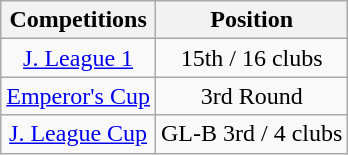<table class="wikitable" style="text-align:center;">
<tr>
<th>Competitions</th>
<th>Position</th>
</tr>
<tr>
<td><a href='#'>J. League 1</a></td>
<td>15th / 16 clubs</td>
</tr>
<tr>
<td><a href='#'>Emperor's Cup</a></td>
<td>3rd Round</td>
</tr>
<tr>
<td><a href='#'>J. League Cup</a></td>
<td>GL-B 3rd / 4 clubs</td>
</tr>
</table>
